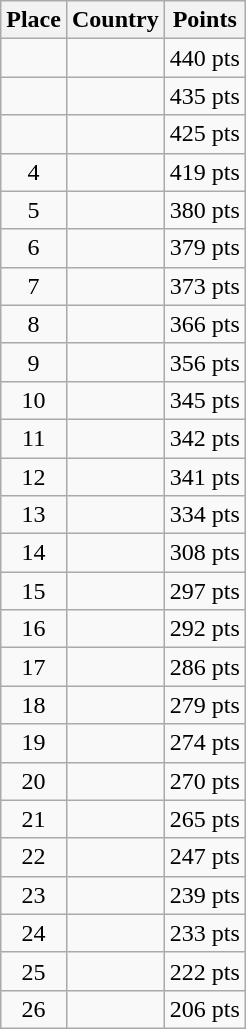<table class=wikitable>
<tr>
<th>Place</th>
<th>Country</th>
<th>Points</th>
</tr>
<tr>
<td align=center></td>
<td></td>
<td>440 pts</td>
</tr>
<tr>
<td align=center></td>
<td></td>
<td>435 pts</td>
</tr>
<tr>
<td align=center></td>
<td></td>
<td>425 pts</td>
</tr>
<tr>
<td align=center>4</td>
<td></td>
<td>419 pts</td>
</tr>
<tr>
<td align=center>5</td>
<td></td>
<td>380 pts</td>
</tr>
<tr>
<td align=center>6</td>
<td></td>
<td>379 pts</td>
</tr>
<tr>
<td align=center>7</td>
<td></td>
<td>373 pts</td>
</tr>
<tr>
<td align=center>8</td>
<td></td>
<td>366 pts</td>
</tr>
<tr>
<td align=center>9</td>
<td></td>
<td>356 pts</td>
</tr>
<tr>
<td align=center>10</td>
<td></td>
<td>345 pts</td>
</tr>
<tr>
<td align=center>11</td>
<td></td>
<td>342 pts</td>
</tr>
<tr>
<td align=center>12</td>
<td></td>
<td>341 pts</td>
</tr>
<tr>
<td align=center>13</td>
<td></td>
<td>334 pts</td>
</tr>
<tr>
<td align=center>14</td>
<td></td>
<td>308 pts</td>
</tr>
<tr>
<td align=center>15</td>
<td></td>
<td>297 pts</td>
</tr>
<tr>
<td align=center>16</td>
<td></td>
<td>292 pts</td>
</tr>
<tr>
<td align=center>17</td>
<td></td>
<td>286 pts</td>
</tr>
<tr>
<td align=center>18</td>
<td></td>
<td>279 pts</td>
</tr>
<tr>
<td align=center>19</td>
<td></td>
<td>274 pts</td>
</tr>
<tr>
<td align=center>20</td>
<td></td>
<td>270 pts</td>
</tr>
<tr>
<td align=center>21</td>
<td></td>
<td>265 pts</td>
</tr>
<tr>
<td align=center>22</td>
<td></td>
<td>247 pts</td>
</tr>
<tr>
<td align=center>23</td>
<td></td>
<td>239 pts</td>
</tr>
<tr>
<td align=center>24</td>
<td></td>
<td>233 pts</td>
</tr>
<tr>
<td align=center>25</td>
<td></td>
<td>222 pts</td>
</tr>
<tr>
<td align=center>26</td>
<td></td>
<td>206 pts</td>
</tr>
</table>
